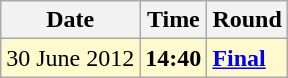<table class="wikitable">
<tr>
<th>Date</th>
<th>Time</th>
<th>Round</th>
</tr>
<tr style=background:lemonchiffon>
<td>30 June 2012</td>
<td><strong>14:40</strong></td>
<td><strong><a href='#'>Final</a></strong></td>
</tr>
</table>
